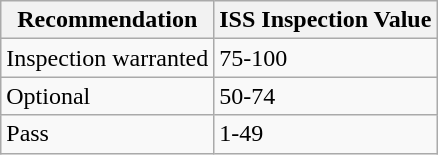<table class="wikitable unsortable">
<tr>
<th>Recommendation</th>
<th>ISS Inspection Value</th>
</tr>
<tr>
<td>Inspection warranted</td>
<td>75-100</td>
</tr>
<tr>
<td>Optional</td>
<td>50-74</td>
</tr>
<tr>
<td>Pass</td>
<td>1-49</td>
</tr>
</table>
